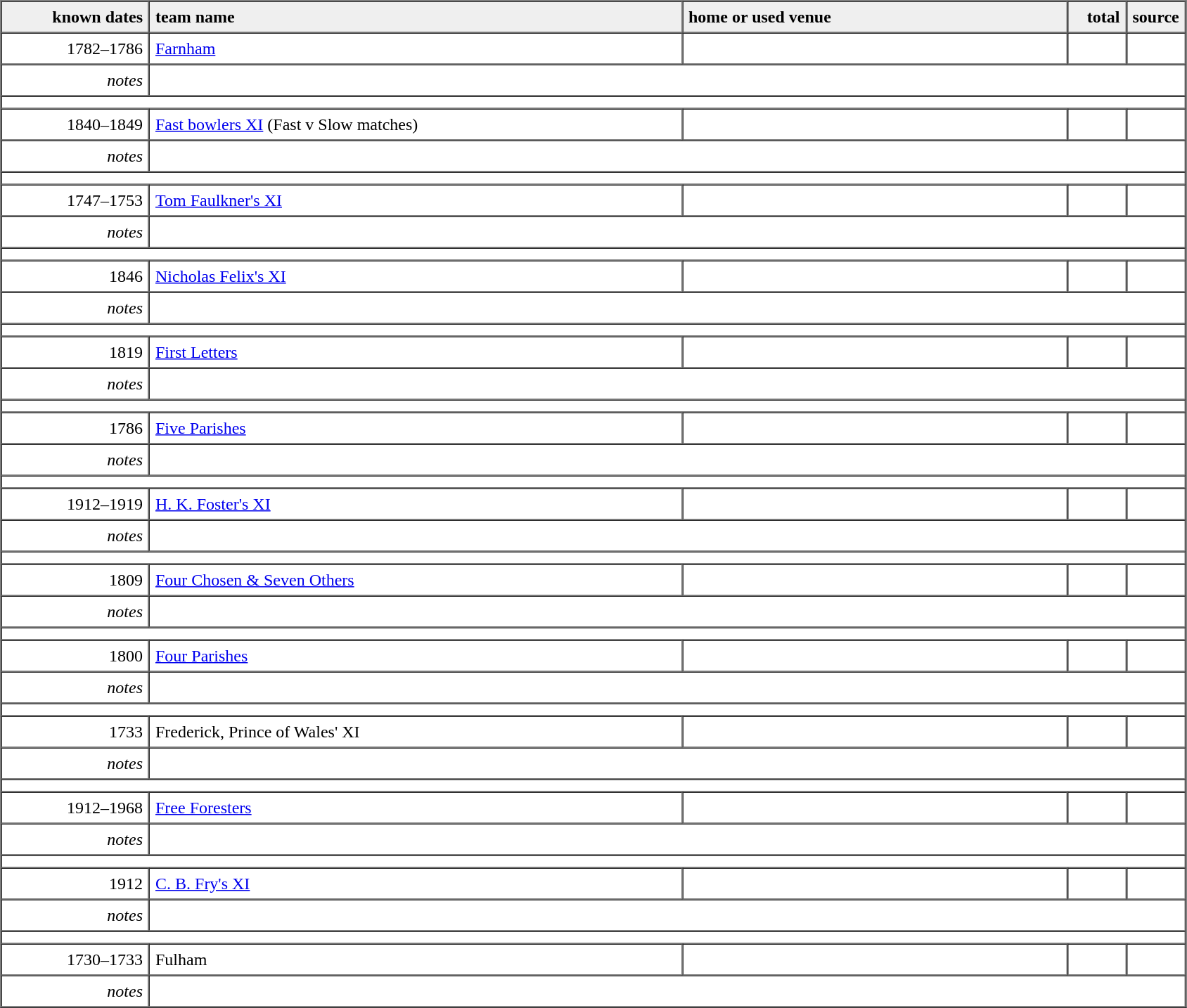<table border="1" cellpadding="5" cellspacing="0">
<tr style="background:#efefef;">
<th style="width:12.5%; text-align:right;">known dates</th>
<th style="width:45.0%; text-align:left;">team name</th>
<th style="width:32.5%; text-align:left;">home or used venue</th>
<th style="width:5.00%; text-align:right;">total</th>
<th style="width:5.00%; text-align:right;">source</th>
</tr>
<tr>
<td style="text-align:right;">1782–1786</td>
<td><a href='#'>Farnham</a></td>
<td></td>
<td style="text-align:right;"></td>
<td style="text-align:right;"></td>
</tr>
<tr>
<td style="text-align:right;"><em>notes</em></td>
<td colspan="4"></td>
</tr>
<tr>
<td colspan="5"></td>
</tr>
<tr>
<td style="text-align:right;">1840–1849</td>
<td><a href='#'>Fast bowlers XI</a> (Fast v Slow matches)</td>
<td></td>
<td style="text-align:right;"></td>
<td style="text-align:right;"></td>
</tr>
<tr>
<td style="text-align:right;"><em>notes</em></td>
<td colspan="4"></td>
</tr>
<tr>
<td colspan="5"></td>
</tr>
<tr>
<td style="text-align:right;">1747–1753</td>
<td><a href='#'>Tom Faulkner's XI</a></td>
<td></td>
<td style="text-align:right;"></td>
<td style="text-align:right;"></td>
</tr>
<tr>
<td style="text-align:right;"><em>notes</em></td>
<td colspan="4"></td>
</tr>
<tr>
<td colspan="5"></td>
</tr>
<tr>
<td style="text-align:right;">1846</td>
<td><a href='#'>Nicholas Felix's XI</a></td>
<td></td>
<td style="text-align:right;"></td>
<td style="text-align:right;"></td>
</tr>
<tr>
<td style="text-align:right;"><em>notes</em></td>
<td colspan="4"></td>
</tr>
<tr>
<td colspan="5"></td>
</tr>
<tr>
<td style="text-align:right;">1819</td>
<td><a href='#'>First Letters</a></td>
<td></td>
<td style="text-align:right;"></td>
<td style="text-align:right;"></td>
</tr>
<tr>
<td style="text-align:right;"><em>notes</em></td>
<td colspan="4"></td>
</tr>
<tr>
<td colspan="5"></td>
</tr>
<tr>
<td style="text-align:right;">1786</td>
<td><a href='#'>Five Parishes</a></td>
<td></td>
<td style="text-align:right;"></td>
<td style="text-align:right;"></td>
</tr>
<tr>
<td style="text-align:right;"><em>notes</em></td>
<td colspan="4"></td>
</tr>
<tr>
<td colspan="5"></td>
</tr>
<tr>
<td style="text-align:right;">1912–1919</td>
<td><a href='#'>H. K. Foster's XI</a></td>
<td></td>
<td style="text-align:right;"></td>
<td style="text-align:right;"></td>
</tr>
<tr>
<td style="text-align:right;"><em>notes</em></td>
<td colspan="4"></td>
</tr>
<tr>
<td colspan="5"></td>
</tr>
<tr>
<td style="text-align:right;">1809</td>
<td><a href='#'>Four Chosen & Seven Others</a></td>
<td></td>
<td style="text-align:right;"></td>
<td style="text-align:right;"></td>
</tr>
<tr>
<td style="text-align:right;"><em>notes</em></td>
<td colspan="4"></td>
</tr>
<tr>
<td colspan="5"></td>
</tr>
<tr>
<td style="text-align:right;">1800</td>
<td><a href='#'>Four Parishes</a></td>
<td></td>
<td style="text-align:right;"></td>
<td style="text-align:right;"></td>
</tr>
<tr>
<td style="text-align:right;"><em>notes</em></td>
<td colspan="4"></td>
</tr>
<tr>
<td colspan="5"></td>
</tr>
<tr>
<td style="text-align:right;">1733</td>
<td>Frederick, Prince of Wales' XI</td>
<td></td>
<td style="text-align:right;"></td>
<td style="text-align:right;"></td>
</tr>
<tr>
<td style="text-align:right;"><em>notes</em></td>
<td colspan="4"></td>
</tr>
<tr>
<td colspan="5"></td>
</tr>
<tr>
<td style="text-align:right;">1912–1968</td>
<td><a href='#'>Free Foresters</a></td>
<td></td>
<td style="text-align:right;"></td>
<td style="text-align:right;"></td>
</tr>
<tr>
<td style="text-align:right;"><em>notes</em></td>
<td colspan="4"></td>
</tr>
<tr>
<td colspan="5"></td>
</tr>
<tr>
<td style="text-align:right;">1912</td>
<td><a href='#'>C. B. Fry's XI</a></td>
<td></td>
<td style="text-align:right;"></td>
<td style="text-align:right;"></td>
</tr>
<tr>
<td style="text-align:right;"><em>notes</em></td>
<td colspan="4"></td>
</tr>
<tr>
<td colspan="5"></td>
</tr>
<tr>
<td style="text-align:right;">1730–1733</td>
<td>Fulham</td>
<td></td>
<td style="text-align:right;"></td>
<td style="text-align:right;"></td>
</tr>
<tr>
<td style="text-align:right;"><em>notes</em></td>
<td colspan="4"></td>
</tr>
</table>
